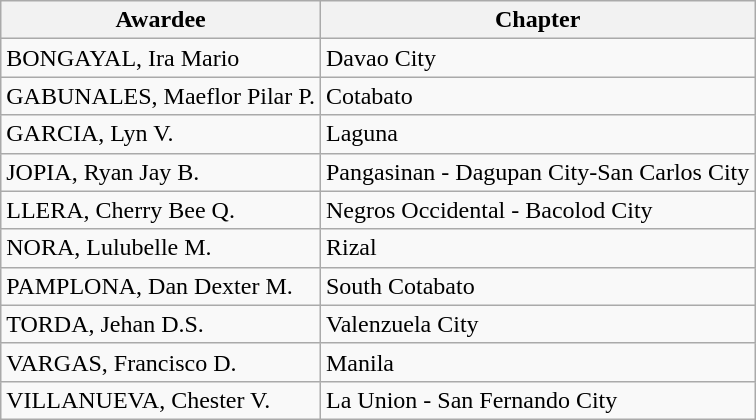<table class="wikitable">
<tr>
<th>Awardee</th>
<th>Chapter</th>
</tr>
<tr>
<td>BONGAYAL, Ira Mario</td>
<td>Davao City</td>
</tr>
<tr>
<td>GABUNALES, Maeflor Pilar P.</td>
<td>Cotabato</td>
</tr>
<tr>
<td>GARCIA, Lyn V.</td>
<td>Laguna</td>
</tr>
<tr>
<td>JOPIA, Ryan Jay B.</td>
<td>Pangasinan - Dagupan City-San Carlos City</td>
</tr>
<tr>
<td>LLERA, Cherry Bee Q.</td>
<td>Negros Occidental - Bacolod City</td>
</tr>
<tr>
<td>NORA, Lulubelle M.</td>
<td>Rizal</td>
</tr>
<tr>
<td>PAMPLONA, Dan Dexter M.</td>
<td>South Cotabato</td>
</tr>
<tr>
<td>TORDA, Jehan D.S.</td>
<td>Valenzuela City</td>
</tr>
<tr>
<td>VARGAS, Francisco D.</td>
<td>Manila</td>
</tr>
<tr>
<td>VILLANUEVA, Chester V.</td>
<td>La Union - San Fernando City</td>
</tr>
</table>
